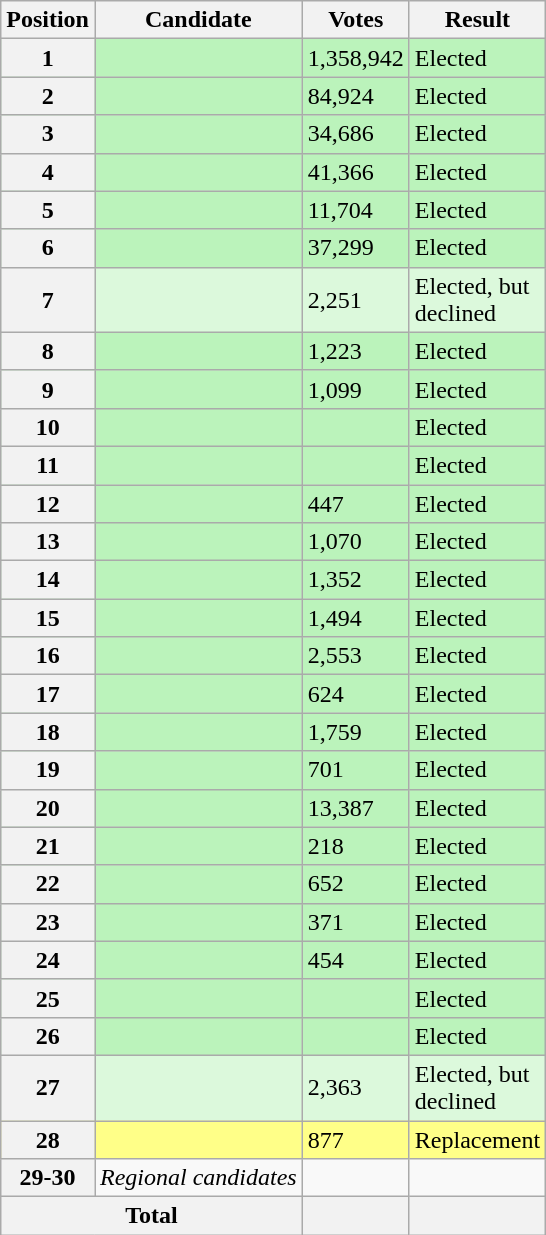<table class="wikitable sortable col3right">
<tr>
<th scope="col">Position</th>
<th scope="col">Candidate</th>
<th scope="col">Votes</th>
<th scope="col">Result</th>
</tr>
<tr bgcolor=bbf3bb>
<th scope="row">1</th>
<td></td>
<td>1,358,942</td>
<td>Elected</td>
</tr>
<tr bgcolor=bbf3bb>
<th scope="row">2</th>
<td></td>
<td>84,924</td>
<td>Elected</td>
</tr>
<tr bgcolor=bbf3bb>
<th scope="row">3</th>
<td></td>
<td>34,686</td>
<td>Elected</td>
</tr>
<tr bgcolor=bbf3bb>
<th scope="row">4</th>
<td></td>
<td>41,366</td>
<td>Elected</td>
</tr>
<tr bgcolor=bbf3bb>
<th scope="row">5</th>
<td></td>
<td>11,704</td>
<td>Elected</td>
</tr>
<tr bgcolor=bbf3bb>
<th scope="row">6</th>
<td></td>
<td>37,299</td>
<td>Elected</td>
</tr>
<tr bgcolor=dcf9dc>
<th scope="row">7</th>
<td></td>
<td>2,251</td>
<td>Elected, but<br>declined</td>
</tr>
<tr bgcolor=bbf3bb>
<th scope="row">8</th>
<td></td>
<td>1,223</td>
<td>Elected</td>
</tr>
<tr bgcolor=bbf3bb>
<th scope="row">9</th>
<td></td>
<td>1,099</td>
<td>Elected</td>
</tr>
<tr bgcolor=bbf3bb>
<th scope="row">10</th>
<td></td>
<td></td>
<td>Elected</td>
</tr>
<tr bgcolor=bbf3bb>
<th scope="row">11</th>
<td></td>
<td></td>
<td>Elected</td>
</tr>
<tr bgcolor=bbf3bb>
<th scope="row">12</th>
<td></td>
<td>447</td>
<td>Elected</td>
</tr>
<tr bgcolor=bbf3bb>
<th scope="row">13</th>
<td></td>
<td>1,070</td>
<td>Elected</td>
</tr>
<tr bgcolor=bbf3bb>
<th scope="row">14</th>
<td></td>
<td>1,352</td>
<td>Elected</td>
</tr>
<tr bgcolor=bbf3bb>
<th scope="row">15</th>
<td></td>
<td>1,494</td>
<td>Elected</td>
</tr>
<tr bgcolor=bbf3bb>
<th scope="row">16</th>
<td></td>
<td>2,553</td>
<td>Elected</td>
</tr>
<tr bgcolor=bbf3bb>
<th scope="row">17</th>
<td></td>
<td>624</td>
<td>Elected</td>
</tr>
<tr bgcolor=bbf3bb>
<th scope="row">18</th>
<td></td>
<td>1,759</td>
<td>Elected</td>
</tr>
<tr bgcolor=bbf3bb>
<th scope="row">19</th>
<td></td>
<td>701</td>
<td>Elected</td>
</tr>
<tr bgcolor=bbf3bb>
<th scope="row">20</th>
<td></td>
<td>13,387</td>
<td>Elected</td>
</tr>
<tr bgcolor=bbf3bb>
<th scope="row">21</th>
<td></td>
<td>218</td>
<td>Elected</td>
</tr>
<tr bgcolor=bbf3bb>
<th scope="row">22</th>
<td></td>
<td>652</td>
<td>Elected</td>
</tr>
<tr bgcolor=bbf3bb>
<th scope="row">23</th>
<td></td>
<td>371</td>
<td>Elected</td>
</tr>
<tr bgcolor=bbf3bb>
<th scope="row">24</th>
<td></td>
<td>454</td>
<td>Elected</td>
</tr>
<tr bgcolor=bbf3bb>
<th scope="row">25</th>
<td></td>
<td></td>
<td>Elected</td>
</tr>
<tr bgcolor=bbf3bb>
<th scope="row">26</th>
<td></td>
<td></td>
<td>Elected</td>
</tr>
<tr bgcolor=dcf9dc>
<th scope="row">27</th>
<td></td>
<td>2,363</td>
<td>Elected, but<br>declined</td>
</tr>
<tr bgcolor=#FF8>
<th scope="row">28</th>
<td></td>
<td>877</td>
<td>Replacement</td>
</tr>
<tr>
<th scope="row">29-30</th>
<td><em>Regional candidates</em></td>
<td></td>
<td></td>
</tr>
<tr class="sortbottom">
<th scope="row" colspan="2">Total</th>
<th></th>
<th></th>
</tr>
</table>
